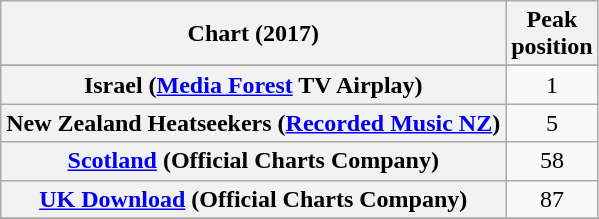<table class="wikitable sortable plainrowheaders" style="text-align:center">
<tr>
<th scope="col">Chart (2017)</th>
<th scope="col">Peak<br>position</th>
</tr>
<tr>
</tr>
<tr>
<th scope="row">Israel (<a href='#'>Media Forest</a> TV Airplay)</th>
<td>1</td>
</tr>
<tr>
<th scope="row">New Zealand Heatseekers (<a href='#'>Recorded Music NZ</a>)</th>
<td>5</td>
</tr>
<tr>
<th scope="row"><a href='#'>Scotland</a> (Official Charts Company)</th>
<td>58</td>
</tr>
<tr>
<th scope="row"><a href='#'>UK Download</a> (Official Charts Company)</th>
<td>87</td>
</tr>
<tr>
</tr>
</table>
